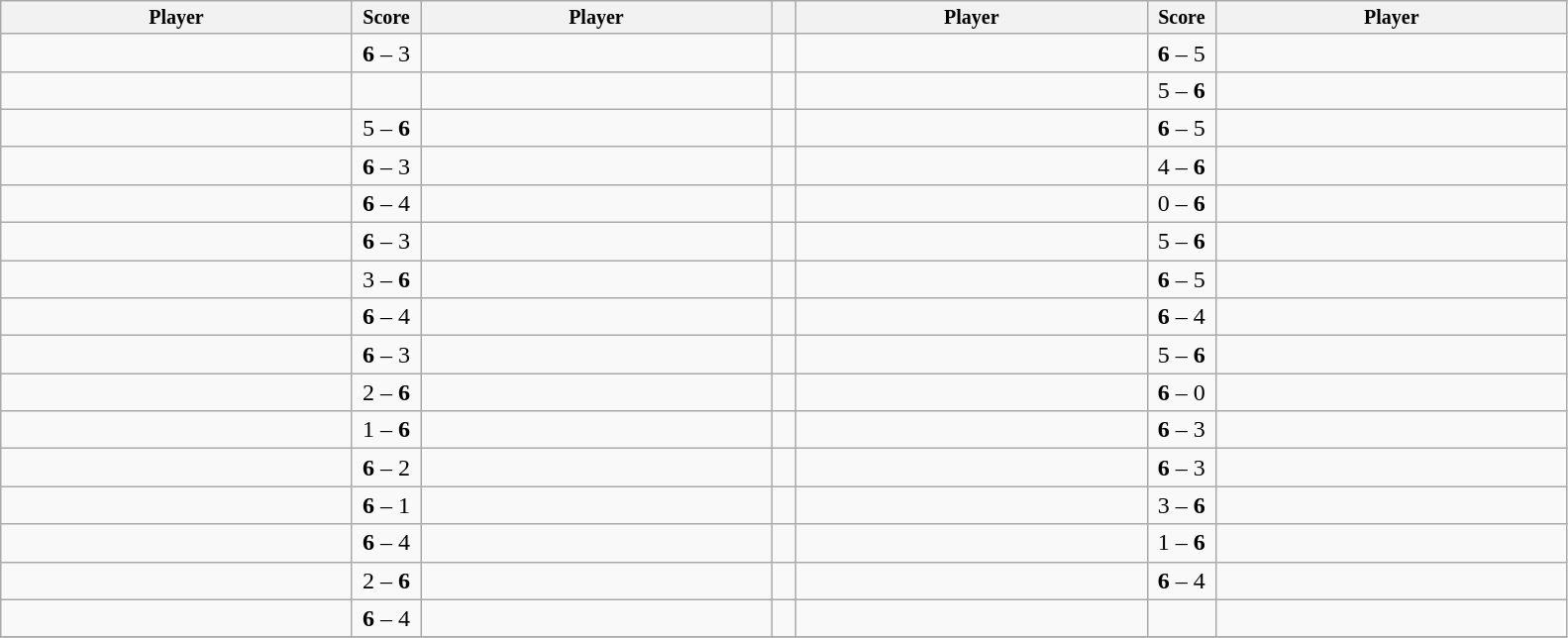<table class="wikitable">
<tr style="font-size:10pt;font-weight:bold">
<th width=230>Player</th>
<th width=40>Score</th>
<th width=230>Player</th>
<th width=10></th>
<th width=230>Player</th>
<th width=40>Score</th>
<th width=230>Player</th>
</tr>
<tr>
<td></td>
<td align=center><strong>6</strong> – 3</td>
<td></td>
<td></td>
<td></td>
<td align=center><strong>6</strong> – 5</td>
<td></td>
</tr>
<tr>
<td></td>
<td align=center></td>
<td></td>
<td></td>
<td></td>
<td align=center>5 – <strong>6</strong></td>
<td></td>
</tr>
<tr>
<td></td>
<td align=center>5 – <strong>6</strong></td>
<td></td>
<td></td>
<td></td>
<td align=center><strong>6</strong> – 5</td>
<td></td>
</tr>
<tr>
<td></td>
<td align=center><strong>6</strong> – 3</td>
<td></td>
<td></td>
<td></td>
<td align=center>4 – <strong>6</strong></td>
<td></td>
</tr>
<tr>
<td></td>
<td align=center><strong>6</strong> – 4</td>
<td></td>
<td></td>
<td></td>
<td align=center>0 – <strong>6</strong></td>
<td></td>
</tr>
<tr>
<td></td>
<td align=center><strong>6</strong> – 3</td>
<td></td>
<td></td>
<td></td>
<td align=center>5 – <strong>6</strong></td>
<td></td>
</tr>
<tr>
<td></td>
<td align=center>3 – <strong>6</strong></td>
<td></td>
<td></td>
<td></td>
<td align=center><strong>6</strong> – 5</td>
<td></td>
</tr>
<tr>
<td></td>
<td align=center><strong>6</strong> – 4</td>
<td></td>
<td></td>
<td></td>
<td align=center><strong>6</strong> – 4</td>
<td></td>
</tr>
<tr>
<td></td>
<td align=center><strong>6</strong> – 3</td>
<td></td>
<td></td>
<td></td>
<td align=center>5 – <strong>6</strong></td>
<td></td>
</tr>
<tr>
<td></td>
<td align=center>2 – <strong>6</strong></td>
<td></td>
<td></td>
<td></td>
<td align=center><strong>6</strong> – 0</td>
<td></td>
</tr>
<tr>
<td></td>
<td align=center>1 – <strong>6</strong></td>
<td></td>
<td></td>
<td></td>
<td align=center><strong>6</strong> – 3</td>
<td {{nowrap></td>
</tr>
<tr>
<td></td>
<td align=center><strong>6</strong> – 2</td>
<td></td>
<td></td>
<td></td>
<td align=center><strong>6</strong> – 3</td>
<td></td>
</tr>
<tr>
<td></td>
<td align=center><strong>6</strong> – 1</td>
<td></td>
<td></td>
<td></td>
<td align=center>3 – <strong>6</strong></td>
<td {{nowrap></td>
</tr>
<tr>
<td></td>
<td align=center><strong>6</strong> – 4</td>
<td {{nowrap></td>
<td></td>
<td></td>
<td align=center>1 – <strong>6</strong></td>
<td></td>
</tr>
<tr>
<td></td>
<td align=center>2 – <strong>6</strong></td>
<td></td>
<td></td>
<td></td>
<td align=center><strong>6</strong> – 4</td>
<td></td>
</tr>
<tr>
<td></td>
<td align=center><strong>6</strong> – 4</td>
<td></td>
<td></td>
<td></td>
<td align=center></td>
<td></td>
</tr>
<tr>
</tr>
</table>
